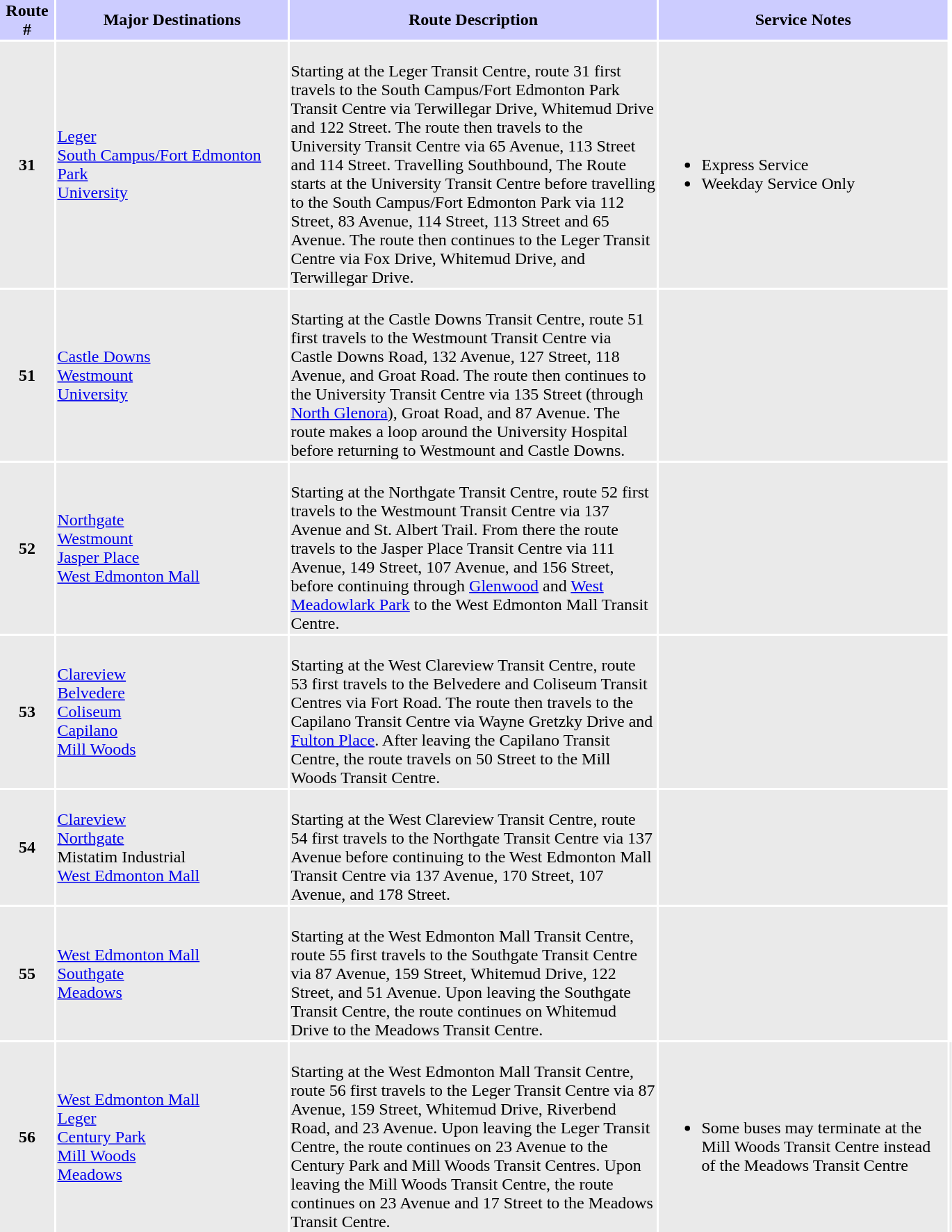<table>
<tr bgcolor="#ccccff">
<th colspan="2" width="50" align="center"><strong>Route #</strong></th>
<td width="220" align="center"><strong>Major Destinations</strong></td>
<td width="350" align="center"><strong>Route Description</strong></td>
<td width="275" align="center"><strong>Service Notes</strong></td>
</tr>
<tr bgcolor="#eaeaea">
<td colspan="2"align="center"><strong>31</strong></td>
<td><a href='#'>Leger</a><br><a href='#'>South Campus/Fort Edmonton Park</a><br><a href='#'>University</a></td>
<td><br>Starting at the Leger Transit Centre, route 31 first travels to the South Campus/Fort Edmonton Park Transit Centre via Terwillegar Drive, Whitemud Drive and 122 Street. The route then travels to the University Transit Centre via 65 Avenue, 113 Street and 114 Street. Travelling Southbound, The Route starts at the University Transit Centre before travelling to the South Campus/Fort Edmonton Park via 112 Street, 83 Avenue, 114 Street, 113 Street and 65 Avenue. The route then continues to the Leger Transit Centre via Fox Drive, Whitemud Drive, and Terwillegar Drive.</td>
<td><br><ul><li>Express Service</li><li>Weekday Service Only</li></ul></td>
</tr>
<tr bgcolor="#eaeaea">
<td colspan="2"align="center"><strong>51</strong></td>
<td><a href='#'>Castle Downs</a><br><a href='#'>Westmount</a><br><a href='#'>University</a></td>
<td><br>Starting at the Castle Downs Transit Centre, route 51 first travels to the Westmount Transit Centre via Castle Downs Road, 132 Avenue, 127 Street, 118 Avenue, and Groat Road. The route then continues to the University Transit Centre via 135 Street (through <a href='#'>North Glenora</a>), Groat Road, and 87 Avenue. The route makes a loop around the University Hospital before returning to Westmount and Castle Downs.</td>
<td></td>
</tr>
<tr bgcolor="#eaeaea">
<td colspan="2"align="center"><strong>52</strong></td>
<td><a href='#'>Northgate</a><br><a href='#'>Westmount</a><br><a href='#'>Jasper Place</a><br><a href='#'>West Edmonton Mall</a></td>
<td><br>Starting at the Northgate Transit Centre, route 52 first travels to the Westmount Transit Centre via 137 Avenue and St. Albert Trail. From there the route travels to the Jasper Place Transit Centre via 111 Avenue, 149 Street, 107 Avenue, and 156 Street, before continuing through <a href='#'>Glenwood</a> and <a href='#'>West Meadowlark Park</a> to the West Edmonton Mall Transit Centre.</td>
<td></td>
</tr>
<tr bgcolor="#eaeaea">
<td colspan="2"align="center"><strong>53</strong></td>
<td><a href='#'>Clareview</a><br><a href='#'>Belvedere</a><br><a href='#'>Coliseum</a><br><a href='#'>Capilano</a><br><a href='#'>Mill Woods</a></td>
<td><br>Starting at the West Clareview Transit Centre, route 53 first travels to the Belvedere and Coliseum Transit Centres via Fort Road. The route then travels to the Capilano Transit Centre via Wayne Gretzky Drive and <a href='#'>Fulton Place</a>. After leaving the Capilano Transit Centre, the route travels on 50 Street to the Mill Woods Transit Centre.</td>
<td></td>
</tr>
<tr bgcolor="#eaeaea">
<td colspan="2"align="center"><strong>54</strong></td>
<td><a href='#'>Clareview</a><br><a href='#'>Northgate</a><br>Mistatim Industrial<br><a href='#'>West Edmonton Mall</a></td>
<td><br>Starting at the West Clareview Transit Centre, route 54 first travels to the Northgate Transit Centre via 137 Avenue before continuing to the West Edmonton Mall Transit Centre via 137 Avenue, 170 Street, 107 Avenue, and 178 Street.</td>
<td></td>
</tr>
<tr bgcolor="#eaeaea">
<td colspan="2"align="center"><strong>55</strong></td>
<td><a href='#'>West Edmonton Mall</a><br><a href='#'>Southgate</a><br><a href='#'>Meadows</a></td>
<td><br>Starting at the West Edmonton Mall Transit Centre, route 55 first travels to the Southgate Transit Centre via 87 Avenue, 159 Street, Whitemud Drive, 122 Street, and 51 Avenue. Upon leaving the Southgate Transit Centre, the route continues on Whitemud Drive to the Meadows Transit Centre.</td>
<td></td>
</tr>
<tr bgcolor="#eaeaea">
<td colspan="2"align="center"><strong>56</strong></td>
<td><a href='#'>West Edmonton Mall</a><br><a href='#'>Leger</a><br><a href='#'>Century Park</a><br><a href='#'>Mill Woods</a><br><a href='#'> Meadows</a></td>
<td><br>Starting at the West Edmonton Mall Transit Centre, route 56 first travels to the Leger Transit Centre via 87 Avenue, 159 Street, Whitemud Drive, Riverbend Road, and 23 Avenue. Upon leaving the Leger Transit Centre, the route continues on 23 Avenue to the Century Park and Mill Woods Transit Centres. Upon leaving the Mill Woods Transit Centre, the route continues on 23 Avenue and 17 Street to the Meadows Transit Centre.</td>
<td><br><ul><li>Some buses may terminate at the Mill Woods Transit Centre instead of the Meadows Transit Centre</li></ul></td>
<td></td>
</tr>
</table>
